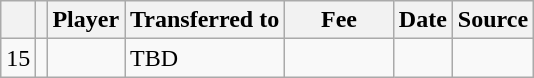<table class="wikitable plainrowheaders sortable">
<tr>
<th></th>
<th></th>
<th scope=col><strong>Player</strong></th>
<th><strong>Transferred to</strong></th>
<th !scope=col; style="width: 65px;"><strong>Fee</strong></th>
<th scope=col><strong>Date</strong></th>
<th scope=col><strong>Source</strong></th>
</tr>
<tr>
<td align=center>15</td>
<td align=center></td>
<td></td>
<td>TBD</td>
<td></td>
<td></td>
<td></td>
</tr>
</table>
